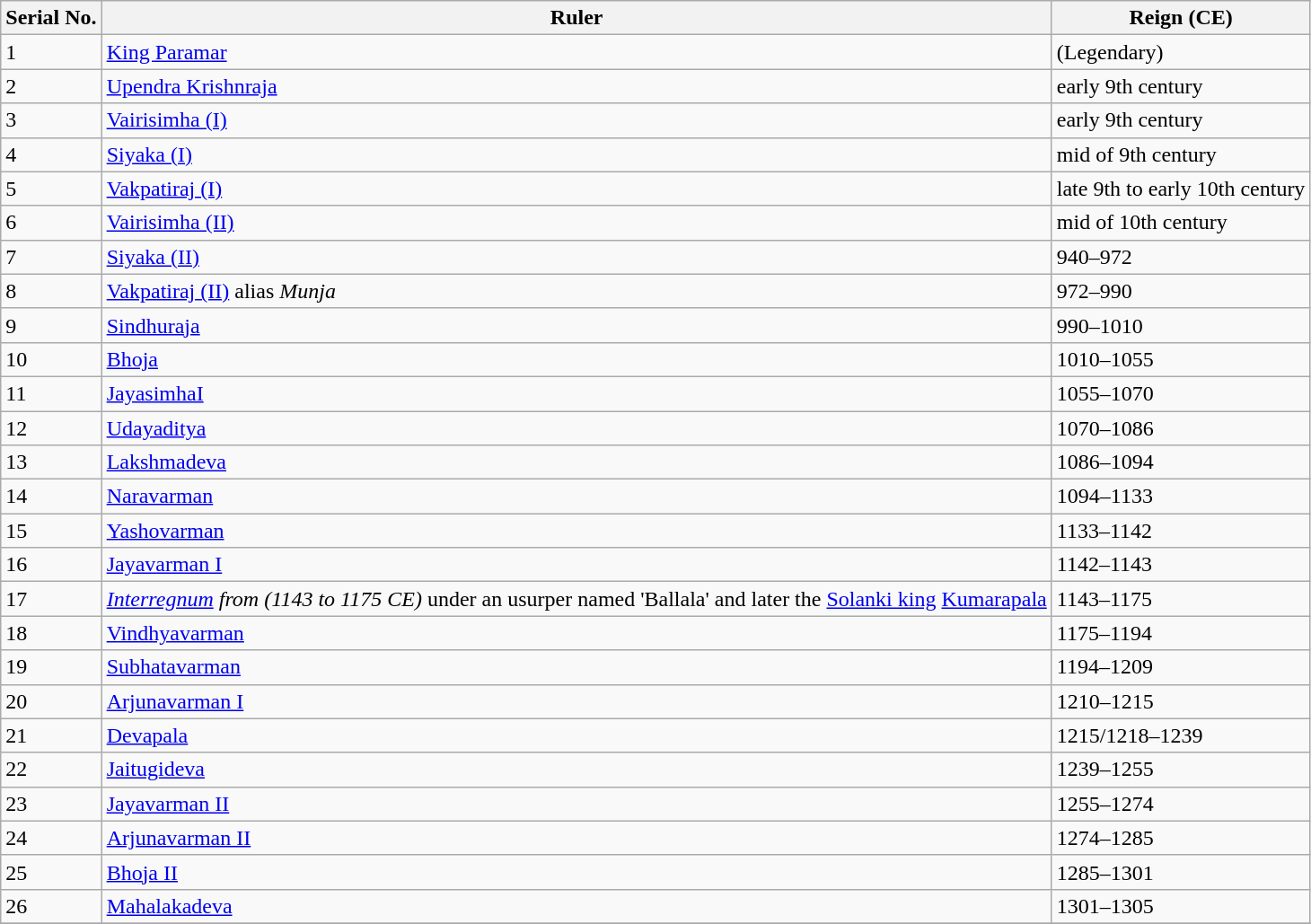<table class="wikitable">
<tr>
<th>Serial No.</th>
<th>Ruler</th>
<th>Reign (CE)</th>
</tr>
<tr>
<td>1</td>
<td><a href='#'>King Paramar</a></td>
<td>(Legendary)</td>
</tr>
<tr>
<td>2</td>
<td><a href='#'>Upendra Krishnraja</a></td>
<td>early 9th century</td>
</tr>
<tr>
<td>3</td>
<td><a href='#'>Vairisimha (I)</a></td>
<td>early 9th century</td>
</tr>
<tr>
<td>4</td>
<td><a href='#'>Siyaka (I)</a></td>
<td>mid of 9th century</td>
</tr>
<tr>
<td>5</td>
<td><a href='#'>Vakpatiraj (I)</a></td>
<td>late 9th to early 10th century</td>
</tr>
<tr>
<td>6</td>
<td><a href='#'>Vairisimha (II)</a></td>
<td>mid of 10th century</td>
</tr>
<tr>
<td>7</td>
<td><a href='#'>Siyaka (II)</a></td>
<td>940–972</td>
</tr>
<tr>
<td>8</td>
<td><a href='#'>Vakpatiraj (II)</a> alias <em>Munja</em></td>
<td>972–990</td>
</tr>
<tr>
<td>9</td>
<td><a href='#'>Sindhuraja</a></td>
<td>990–1010</td>
</tr>
<tr>
<td>10</td>
<td><a href='#'>Bhoja</a></td>
<td>1010–1055</td>
</tr>
<tr>
<td>11</td>
<td><a href='#'>JayasimhaI</a></td>
<td>1055–1070</td>
</tr>
<tr>
<td>12</td>
<td><a href='#'>Udayaditya</a></td>
<td>1070–1086</td>
</tr>
<tr>
<td>13</td>
<td><a href='#'>Lakshmadeva</a></td>
<td>1086–1094</td>
</tr>
<tr>
<td>14</td>
<td><a href='#'>Naravarman</a></td>
<td>1094–1133</td>
</tr>
<tr>
<td>15</td>
<td><a href='#'>Yashovarman</a></td>
<td>1133–1142</td>
</tr>
<tr>
<td>16</td>
<td><a href='#'>Jayavarman I</a></td>
<td>1142–1143</td>
</tr>
<tr>
<td>17</td>
<td><em><a href='#'>Interregnum</a> from (1143 to 1175 CE)</em> under an usurper named 'Ballala' and later the <a href='#'>Solanki king</a> <a href='#'>Kumarapala</a></td>
<td>1143–1175</td>
</tr>
<tr>
<td>18</td>
<td><a href='#'>Vindhyavarman</a></td>
<td>1175–1194</td>
</tr>
<tr>
<td>19</td>
<td><a href='#'>Subhatavarman</a></td>
<td>1194–1209</td>
</tr>
<tr>
<td>20</td>
<td><a href='#'>Arjunavarman I</a></td>
<td>1210–1215</td>
</tr>
<tr>
<td>21</td>
<td><a href='#'>Devapala</a></td>
<td>1215/1218–1239</td>
</tr>
<tr>
<td>22</td>
<td><a href='#'>Jaitugideva</a></td>
<td>1239–1255</td>
</tr>
<tr>
<td>23</td>
<td><a href='#'>Jayavarman II</a></td>
<td>1255–1274</td>
</tr>
<tr>
<td>24</td>
<td><a href='#'>Arjunavarman II</a></td>
<td>1274–1285</td>
</tr>
<tr>
<td>25</td>
<td><a href='#'>Bhoja II</a></td>
<td>1285–1301</td>
</tr>
<tr>
<td>26</td>
<td><a href='#'>Mahalakadeva</a></td>
<td>1301–1305</td>
</tr>
<tr>
</tr>
</table>
